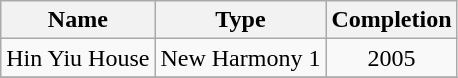<table class="wikitable" style="text-align: center">
<tr>
<th>Name</th>
<th>Type</th>
<th>Completion</th>
</tr>
<tr>
<td>Hin Yiu House</td>
<td rowspan="1">New Harmony 1</td>
<td rowspan="1">2005</td>
</tr>
<tr>
</tr>
</table>
